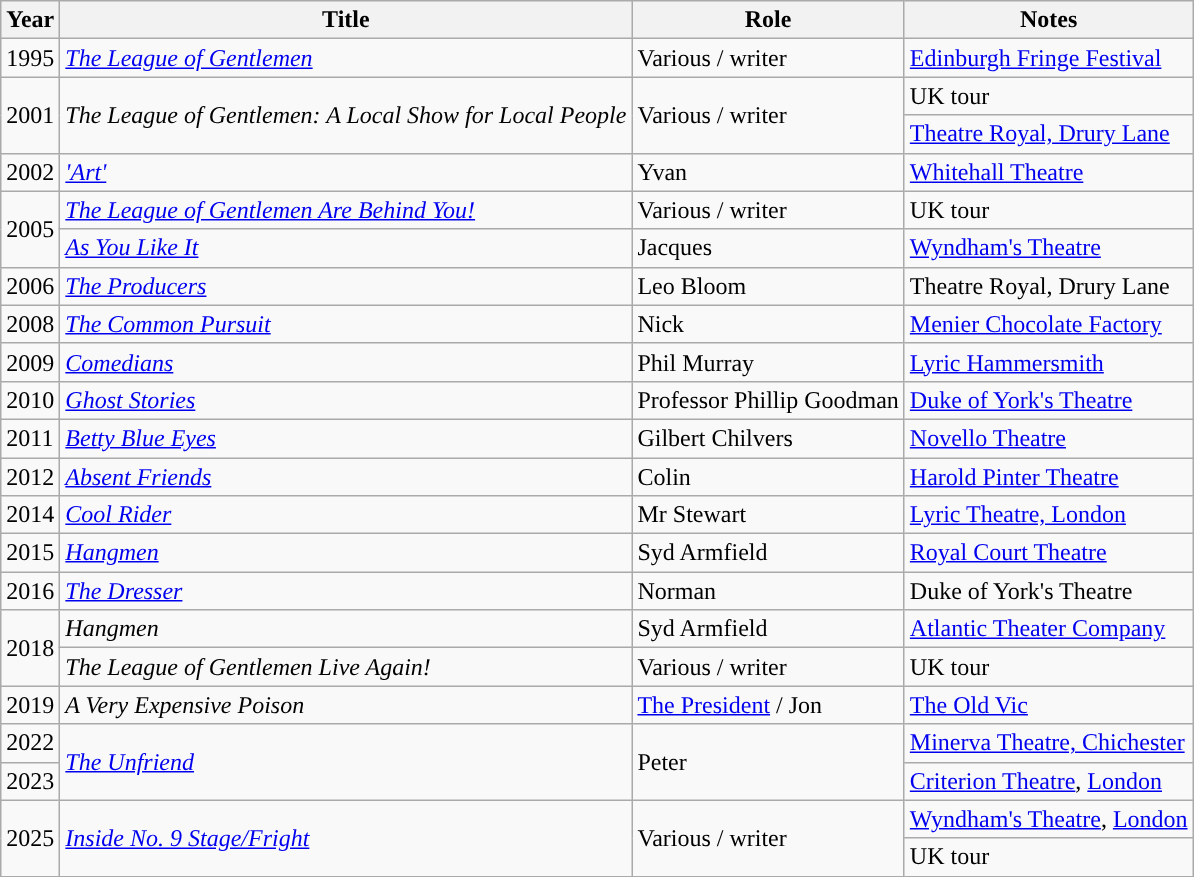<table class="wikitable sortable">
<tr>
<th>Year</th>
<th>Title</th>
<th>Role</th>
<th>Notes</th>
</tr>
<tr>
<td>1995</td>
<td><em><a href='#'>The League of Gentlemen</a></em></td>
<td>Various / writer</td>
<td><a href='#'>Edinburgh Fringe Festival</a></td>
</tr>
<tr>
<td rowspan="2">2001</td>
<td rowspan="2"><em>The League of Gentlemen: A Local Show for Local People</em></td>
<td rowspan="2">Various / writer</td>
<td>UK tour</td>
</tr>
<tr>
<td><a href='#'>Theatre Royal, Drury Lane</a></td>
</tr>
<tr>
<td>2002</td>
<td><em><a href='#'>'Art'</a></em></td>
<td>Yvan</td>
<td><a href='#'>Whitehall Theatre</a></td>
</tr>
<tr>
<td rowspan="2">2005</td>
<td><em><a href='#'>The League of Gentlemen Are Behind You!</a></em></td>
<td>Various / writer</td>
<td>UK tour</td>
</tr>
<tr>
<td><em><a href='#'>As You Like It</a></em></td>
<td>Jacques</td>
<td><a href='#'>Wyndham's Theatre</a></td>
</tr>
<tr>
<td>2006</td>
<td><em><a href='#'>The Producers</a></em></td>
<td>Leo Bloom</td>
<td>Theatre Royal, Drury Lane</td>
</tr>
<tr>
<td>2008</td>
<td><em><a href='#'>The Common Pursuit</a></em></td>
<td>Nick</td>
<td><a href='#'>Menier Chocolate Factory</a></td>
</tr>
<tr>
<td>2009</td>
<td><em><a href='#'>Comedians</a></em></td>
<td>Phil Murray</td>
<td><a href='#'>Lyric Hammersmith</a></td>
</tr>
<tr>
<td>2010</td>
<td><em><a href='#'>Ghost Stories</a></em></td>
<td>Professor Phillip Goodman</td>
<td><a href='#'>Duke of York's Theatre</a></td>
</tr>
<tr>
<td>2011</td>
<td><em><a href='#'>Betty Blue Eyes</a></em></td>
<td>Gilbert Chilvers</td>
<td><a href='#'>Novello Theatre</a></td>
</tr>
<tr>
<td>2012</td>
<td><em><a href='#'>Absent Friends</a></em></td>
<td>Colin</td>
<td><a href='#'>Harold Pinter Theatre</a></td>
</tr>
<tr>
<td>2014</td>
<td><em><a href='#'>Cool Rider</a></em></td>
<td>Mr Stewart</td>
<td><a href='#'>Lyric Theatre, London</a></td>
</tr>
<tr>
<td>2015</td>
<td><a href='#'><em>Hangmen</em></a></td>
<td>Syd Armfield</td>
<td><a href='#'>Royal Court Theatre</a></td>
</tr>
<tr>
<td>2016</td>
<td><em><a href='#'>The Dresser</a></em></td>
<td>Norman</td>
<td>Duke of York's Theatre</td>
</tr>
<tr>
<td rowspan="2">2018</td>
<td><em>Hangmen</em></td>
<td>Syd Armfield</td>
<td><a href='#'>Atlantic Theater Company</a></td>
</tr>
<tr>
<td><em>The League of Gentlemen Live Again!</em></td>
<td>Various / writer</td>
<td>UK tour</td>
</tr>
<tr>
<td>2019</td>
<td><em>A Very Expensive Poison</em></td>
<td><a href='#'>The President</a> / Jon</td>
<td><a href='#'>The Old Vic</a></td>
</tr>
<tr>
<td>2022</td>
<td rowspan="2"><em><a href='#'>The Unfriend</a></em></td>
<td rowspan="2">Peter</td>
<td><a href='#'>Minerva Theatre, Chichester</a></td>
</tr>
<tr>
<td>2023</td>
<td><a href='#'>Criterion Theatre</a>, <a href='#'>London</a></td>
</tr>
<tr>
<td rowspan="2">2025</td>
<td rowspan="2"><em><a href='#'>Inside No. 9 Stage/Fright</a></em></td>
<td rowspan="2">Various / writer</td>
<td><a href='#'>Wyndham's Theatre</a>, <a href='#'>London</a></td>
</tr>
<tr>
<td>UK tour</td>
</tr>
</table>
